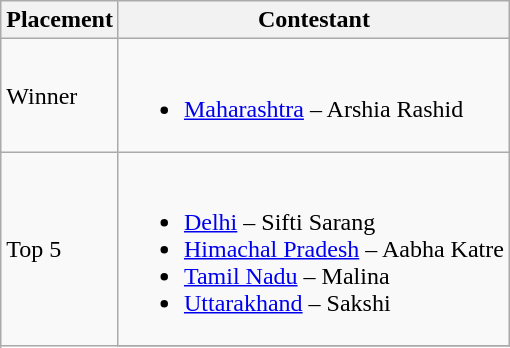<table class="wikitable">
<tr>
<th>Placement</th>
<th>Contestant</th>
</tr>
<tr>
<td>Winner</td>
<td><br><ul><li><a href='#'>Maharashtra</a> – Arshia Rashid</li></ul></td>
</tr>
<tr>
<td rowspan=5>Top 5</td>
<td><br><ul><li><a href='#'>Delhi</a> – Sifti Sarang</li><li><a href='#'>Himachal Pradesh</a> – Aabha Katre</li><li><a href='#'>Tamil Nadu</a> – Malina</li><li><a href='#'>Uttarakhand</a> – Sakshi</li></ul></td>
</tr>
<tr>
</tr>
</table>
